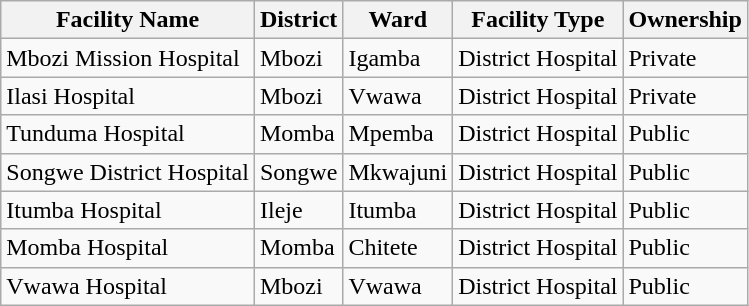<table class="wikitable sortable">
<tr>
<th>Facility Name</th>
<th>District</th>
<th>Ward</th>
<th>Facility Type</th>
<th>Ownership</th>
</tr>
<tr>
<td>Mbozi Mission Hospital</td>
<td>Mbozi</td>
<td>Igamba</td>
<td>District Hospital</td>
<td>Private</td>
</tr>
<tr>
<td>Ilasi Hospital</td>
<td>Mbozi</td>
<td>Vwawa</td>
<td>District Hospital</td>
<td>Private</td>
</tr>
<tr>
<td>Tunduma Hospital</td>
<td>Momba</td>
<td>Mpemba</td>
<td>District Hospital</td>
<td>Public</td>
</tr>
<tr>
<td>Songwe District Hospital</td>
<td>Songwe</td>
<td>Mkwajuni</td>
<td>District Hospital</td>
<td>Public</td>
</tr>
<tr>
<td>Itumba Hospital</td>
<td>Ileje</td>
<td>Itumba</td>
<td>District Hospital</td>
<td>Public</td>
</tr>
<tr>
<td>Momba Hospital</td>
<td>Momba</td>
<td>Chitete</td>
<td>District Hospital</td>
<td>Public</td>
</tr>
<tr>
<td>Vwawa Hospital</td>
<td>Mbozi</td>
<td>Vwawa</td>
<td>District Hospital</td>
<td>Public</td>
</tr>
</table>
